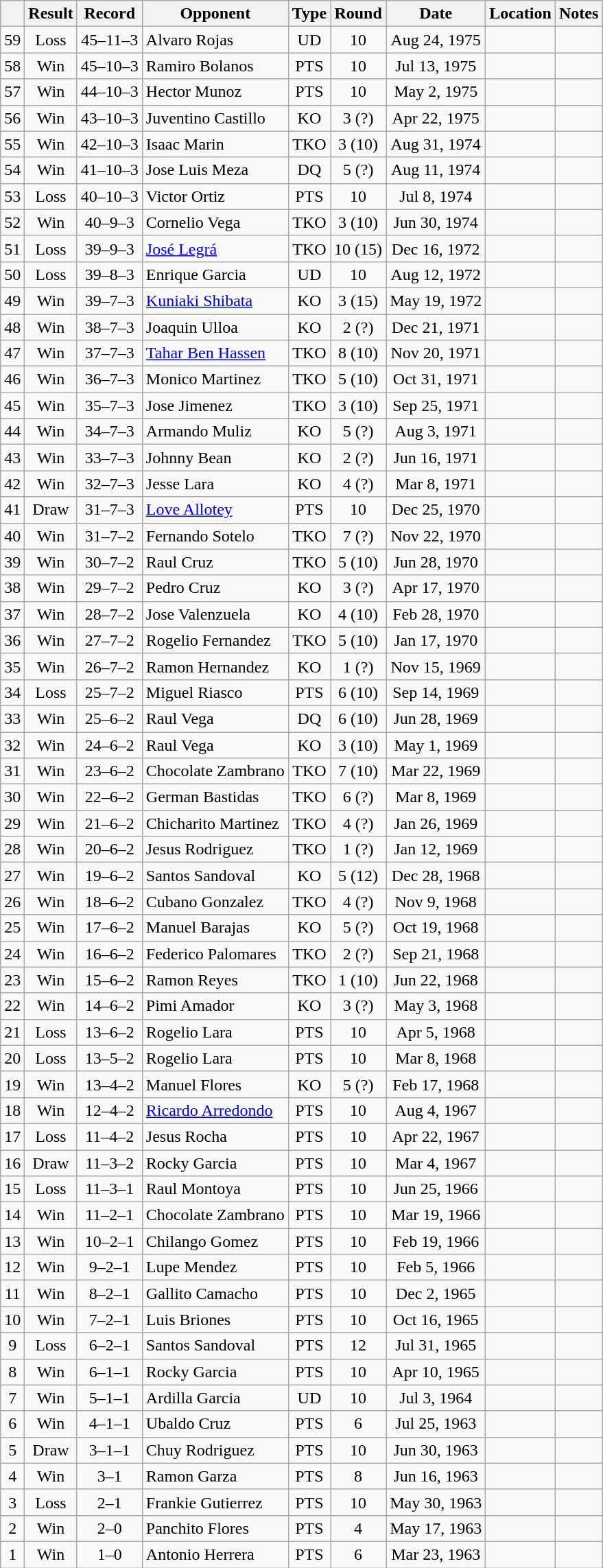<table class=wikitable style=text-align:center>
<tr>
<th></th>
<th>Result</th>
<th>Record</th>
<th>Opponent</th>
<th>Type</th>
<th>Round</th>
<th>Date</th>
<th>Location</th>
<th>Notes</th>
</tr>
<tr>
<td>59</td>
<td>Loss</td>
<td>45–11–3</td>
<td align=left>Alvaro Rojas</td>
<td>UD</td>
<td>10</td>
<td>Aug 24, 1975</td>
<td align=left></td>
<td align=left></td>
</tr>
<tr>
<td>58</td>
<td>Win</td>
<td>45–10–3</td>
<td align=left>Ramiro Bolanos</td>
<td>PTS</td>
<td>10</td>
<td>Jul 13, 1975</td>
<td align=left></td>
<td align=left></td>
</tr>
<tr>
<td>57</td>
<td>Win</td>
<td>44–10–3</td>
<td align=left>Hector Munoz</td>
<td>PTS</td>
<td>10</td>
<td>May 2, 1975</td>
<td align=left></td>
<td align=left></td>
</tr>
<tr>
<td>56</td>
<td>Win</td>
<td>43–10–3</td>
<td align=left>Juventino Castillo</td>
<td>KO</td>
<td>3 (?)</td>
<td>Apr 22, 1975</td>
<td align=left></td>
<td align=left></td>
</tr>
<tr>
<td>55</td>
<td>Win</td>
<td>42–10–3</td>
<td align=left>Isaac Marin</td>
<td>TKO</td>
<td>3 (10)</td>
<td>Aug 31, 1974</td>
<td align=left></td>
<td align=left></td>
</tr>
<tr>
<td>54</td>
<td>Win</td>
<td>41–10–3</td>
<td align=left>Jose Luis Meza</td>
<td>DQ</td>
<td>5 (?)</td>
<td>Aug 11, 1974</td>
<td align=left></td>
<td align=left></td>
</tr>
<tr>
<td>53</td>
<td>Loss</td>
<td>40–10–3</td>
<td align=left>Victor Ortiz</td>
<td>PTS</td>
<td>10</td>
<td>Jul 8, 1974</td>
<td align=left></td>
<td align=left></td>
</tr>
<tr>
<td>52</td>
<td>Win</td>
<td>40–9–3</td>
<td align=left>Cornelio Vega</td>
<td>TKO</td>
<td>3 (10)</td>
<td>Jun 30, 1974</td>
<td align=left></td>
<td align=left></td>
</tr>
<tr>
<td>51</td>
<td>Loss</td>
<td>39–9–3</td>
<td align=left><a href='#'>José Legrá</a></td>
<td>TKO</td>
<td>10 (15)</td>
<td>Dec 16, 1972</td>
<td align=left></td>
<td align=left></td>
</tr>
<tr>
<td>50</td>
<td>Loss</td>
<td>39–8–3</td>
<td align=left>Enrique Garcia</td>
<td>UD</td>
<td>10</td>
<td>Aug 12, 1972</td>
<td align=left></td>
<td align=left></td>
</tr>
<tr>
<td>49</td>
<td>Win</td>
<td>39–7–3</td>
<td align=left><a href='#'>Kuniaki Shibata</a></td>
<td>KO</td>
<td>3 (15)</td>
<td>May 19, 1972</td>
<td align=left></td>
<td align=left></td>
</tr>
<tr>
<td>48</td>
<td>Win</td>
<td>38–7–3</td>
<td align=left>Joaquin Ulloa</td>
<td>KO</td>
<td>2 (?)</td>
<td>Dec 21, 1971</td>
<td align=left></td>
<td align=left></td>
</tr>
<tr>
<td>47</td>
<td>Win</td>
<td>37–7–3</td>
<td align=left><a href='#'>Tahar Ben Hassen</a></td>
<td>TKO</td>
<td>8 (10)</td>
<td>Nov 20, 1971</td>
<td align=left></td>
<td align=left></td>
</tr>
<tr>
<td>46</td>
<td>Win</td>
<td>36–7–3</td>
<td align=left>Monico Martinez</td>
<td>TKO</td>
<td>5 (10)</td>
<td>Oct 31, 1971</td>
<td align=left></td>
<td align=left></td>
</tr>
<tr>
<td>45</td>
<td>Win</td>
<td>35–7–3</td>
<td align=left>Jose Jimenez</td>
<td>TKO</td>
<td>3 (10)</td>
<td>Sep 25, 1971</td>
<td align=left></td>
<td align=left></td>
</tr>
<tr>
<td>44</td>
<td>Win</td>
<td>34–7–3</td>
<td align=left>Armando Muliz</td>
<td>KO</td>
<td>5 (?)</td>
<td>Aug 3, 1971</td>
<td align=left></td>
<td align=left></td>
</tr>
<tr>
<td>43</td>
<td>Win</td>
<td>33–7–3</td>
<td align=left>Johnny Bean</td>
<td>KO</td>
<td>2 (?)</td>
<td>Jun 16, 1971</td>
<td align=left></td>
<td align=left></td>
</tr>
<tr>
<td>42</td>
<td>Win</td>
<td>32–7–3</td>
<td align=left>Jesse Lara</td>
<td>KO</td>
<td>4 (?)</td>
<td>Mar 8, 1971</td>
<td align=left></td>
<td align=left></td>
</tr>
<tr>
<td>41</td>
<td>Draw</td>
<td>31–7–3</td>
<td align=left><a href='#'>Love Allotey</a></td>
<td>PTS</td>
<td>10</td>
<td>Dec 25, 1970</td>
<td align=left></td>
<td align=left></td>
</tr>
<tr>
<td>40</td>
<td>Win</td>
<td>31–7–2</td>
<td align=left>Fernando Sotelo</td>
<td>TKO</td>
<td>7 (?)</td>
<td>Nov 22, 1970</td>
<td align=left></td>
<td align=left></td>
</tr>
<tr>
<td>39</td>
<td>Win</td>
<td>30–7–2</td>
<td align=left>Raul Cruz</td>
<td>TKO</td>
<td>5 (10)</td>
<td>Jun 28, 1970</td>
<td align=left></td>
<td align=left></td>
</tr>
<tr>
<td>38</td>
<td>Win</td>
<td>29–7–2</td>
<td align=left>Pedro Cruz</td>
<td>KO</td>
<td>3 (?)</td>
<td>Apr 17, 1970</td>
<td align=left></td>
<td align=left></td>
</tr>
<tr>
<td>37</td>
<td>Win</td>
<td>28–7–2</td>
<td align=left>Jose Valenzuela</td>
<td>KO</td>
<td>4 (10)</td>
<td>Feb 28, 1970</td>
<td align=left></td>
<td align=left></td>
</tr>
<tr>
<td>36</td>
<td>Win</td>
<td>27–7–2</td>
<td align=left>Rogelio Fernandez</td>
<td>TKO</td>
<td>5 (10)</td>
<td>Jan 17, 1970</td>
<td align=left></td>
<td align=left></td>
</tr>
<tr>
<td>35</td>
<td>Win</td>
<td>26–7–2</td>
<td align=left>Ramon Hernandez</td>
<td>KO</td>
<td>1 (?)</td>
<td>Nov 15, 1969</td>
<td align=left></td>
<td align=left></td>
</tr>
<tr>
<td>34</td>
<td>Loss</td>
<td>25–7–2</td>
<td align=left>Miguel Riasco</td>
<td>PTS</td>
<td>6 (10)</td>
<td>Sep 14, 1969</td>
<td align=left></td>
<td align=left></td>
</tr>
<tr>
<td>33</td>
<td>Win</td>
<td>25–6–2</td>
<td align=left>Raul Vega</td>
<td>DQ</td>
<td>6 (10)</td>
<td>Jun 28, 1969</td>
<td align=left></td>
<td align=left></td>
</tr>
<tr>
<td>32</td>
<td>Win</td>
<td>24–6–2</td>
<td align=left>Raul Vega</td>
<td>KO</td>
<td>3 (10)</td>
<td>May 1, 1969</td>
<td align=left></td>
<td align=left></td>
</tr>
<tr>
<td>31</td>
<td>Win</td>
<td>23–6–2</td>
<td align=left>Chocolate Zambrano</td>
<td>TKO</td>
<td>7 (10)</td>
<td>Mar 22, 1969</td>
<td align=left></td>
<td align=left></td>
</tr>
<tr>
<td>30</td>
<td>Win</td>
<td>22–6–2</td>
<td align=left>German Bastidas</td>
<td>TKO</td>
<td>6 (?)</td>
<td>Mar 8, 1969</td>
<td align=left></td>
<td align=left></td>
</tr>
<tr>
<td>29</td>
<td>Win</td>
<td>21–6–2</td>
<td align=left>Chicharito Martinez</td>
<td>TKO</td>
<td>4 (?)</td>
<td>Jan 26, 1969</td>
<td align=left></td>
<td align=left></td>
</tr>
<tr>
<td>28</td>
<td>Win</td>
<td>20–6–2</td>
<td align=left>Jesus Rodriguez</td>
<td>TKO</td>
<td>1 (?)</td>
<td>Jan 12, 1969</td>
<td align=left></td>
<td align=left></td>
</tr>
<tr>
<td>27</td>
<td>Win</td>
<td>19–6–2</td>
<td align=left>Santos Sandoval</td>
<td>KO</td>
<td>5 (12)</td>
<td>Dec 28, 1968</td>
<td align=left></td>
<td align=left></td>
</tr>
<tr>
<td>26</td>
<td>Win</td>
<td>18–6–2</td>
<td align=left>Cubano Gonzalez</td>
<td>TKO</td>
<td>4 (?)</td>
<td>Nov 9, 1968</td>
<td align=left></td>
<td align=left></td>
</tr>
<tr>
<td>25</td>
<td>Win</td>
<td>17–6–2</td>
<td align=left>Manuel Barajas</td>
<td>KO</td>
<td>5 (?)</td>
<td>Oct 19, 1968</td>
<td align=left></td>
<td align=left></td>
</tr>
<tr>
<td>24</td>
<td>Win</td>
<td>16–6–2</td>
<td align=left>Federico Palomares</td>
<td>TKO</td>
<td>2 (?)</td>
<td>Sep 21, 1968</td>
<td align=left></td>
<td align=left></td>
</tr>
<tr>
<td>23</td>
<td>Win</td>
<td>15–6–2</td>
<td align=left>Ramon Reyes</td>
<td>TKO</td>
<td>1 (10)</td>
<td>Jun 22, 1968</td>
<td align=left></td>
<td align=left></td>
</tr>
<tr>
<td>22</td>
<td>Win</td>
<td>14–6–2</td>
<td align=left>Pimi Amador</td>
<td>KO</td>
<td>3 (?)</td>
<td>May 3, 1968</td>
<td align=left></td>
<td align=left></td>
</tr>
<tr>
<td>21</td>
<td>Loss</td>
<td>13–6–2</td>
<td align=left>Rogelio Lara</td>
<td>PTS</td>
<td>10</td>
<td>Apr 5, 1968</td>
<td align=left></td>
<td align=left></td>
</tr>
<tr>
<td>20</td>
<td>Loss</td>
<td>13–5–2</td>
<td align=left>Rogelio Lara</td>
<td>PTS</td>
<td>10</td>
<td>Mar 8, 1968</td>
<td align=left></td>
<td align=left></td>
</tr>
<tr>
<td>19</td>
<td>Win</td>
<td>13–4–2</td>
<td align=left>Manuel Flores</td>
<td>KO</td>
<td>5 (?)</td>
<td>Feb 17, 1968</td>
<td align=left></td>
<td align=left></td>
</tr>
<tr>
<td>18</td>
<td>Win</td>
<td>12–4–2</td>
<td align=left><a href='#'>Ricardo Arredondo</a></td>
<td>PTS</td>
<td>10</td>
<td>Aug 4, 1967</td>
<td align=left></td>
<td align=left></td>
</tr>
<tr>
<td>17</td>
<td>Loss</td>
<td>11–4–2</td>
<td align=left>Jesus Rocha</td>
<td>PTS</td>
<td>10</td>
<td>Apr 22, 1967</td>
<td align=left></td>
<td align=left></td>
</tr>
<tr>
<td>16</td>
<td>Draw</td>
<td>11–3–2</td>
<td align=left>Rocky Garcia</td>
<td>PTS</td>
<td>10</td>
<td>Mar 4, 1967</td>
<td align=left></td>
<td align=left></td>
</tr>
<tr>
<td>15</td>
<td>Loss</td>
<td>11–3–1</td>
<td align=left>Raul Montoya</td>
<td>PTS</td>
<td>10</td>
<td>Jun 25, 1966</td>
<td align=left></td>
<td align=left></td>
</tr>
<tr>
<td>14</td>
<td>Win</td>
<td>11–2–1</td>
<td align=left>Chocolate Zambrano</td>
<td>PTS</td>
<td>10</td>
<td>Mar 19, 1966</td>
<td align=left></td>
<td align=left></td>
</tr>
<tr>
<td>13</td>
<td>Win</td>
<td>10–2–1</td>
<td align=left>Chilango Gomez</td>
<td>PTS</td>
<td>10</td>
<td>Feb 19, 1966</td>
<td align=left></td>
<td align=left></td>
</tr>
<tr>
<td>12</td>
<td>Win</td>
<td>9–2–1</td>
<td align=left>Lupe Mendez</td>
<td>PTS</td>
<td>10</td>
<td>Feb 5, 1966</td>
<td align=left></td>
<td align=left></td>
</tr>
<tr>
<td>11</td>
<td>Win</td>
<td>8–2–1</td>
<td align=left>Gallito Camacho</td>
<td>PTS</td>
<td>10</td>
<td>Dec 2, 1965</td>
<td align=left></td>
<td align=left></td>
</tr>
<tr>
<td>10</td>
<td>Win</td>
<td>7–2–1</td>
<td align=left>Luis Briones</td>
<td>PTS</td>
<td>10</td>
<td>Oct 16, 1965</td>
<td align=left></td>
<td align=left></td>
</tr>
<tr>
<td>9</td>
<td>Loss</td>
<td>6–2–1</td>
<td align=left>Santos Sandoval</td>
<td>PTS</td>
<td>12</td>
<td>Jul 31, 1965</td>
<td align=left></td>
<td align=left></td>
</tr>
<tr>
<td>8</td>
<td>Win</td>
<td>6–1–1</td>
<td align=left>Rocky Garcia</td>
<td>PTS</td>
<td>10</td>
<td>Apr 10, 1965</td>
<td align=left></td>
<td align=left></td>
</tr>
<tr>
<td>7</td>
<td>Win</td>
<td>5–1–1</td>
<td align=left>Ardilla Garcia</td>
<td>UD</td>
<td>10</td>
<td>Jul 3, 1964</td>
<td align=left></td>
<td align=left></td>
</tr>
<tr>
<td>6</td>
<td>Win</td>
<td>4–1–1</td>
<td align=left>Ubaldo Cruz</td>
<td>PTS</td>
<td>6</td>
<td>Jul 25, 1963</td>
<td align=left></td>
<td align=left></td>
</tr>
<tr>
<td>5</td>
<td>Draw</td>
<td>3–1–1</td>
<td align=left>Chuy Rodriguez</td>
<td>PTS</td>
<td>10</td>
<td>Jun 30, 1963</td>
<td align=left></td>
<td align=left></td>
</tr>
<tr>
<td>4</td>
<td>Win</td>
<td>3–1</td>
<td align=left>Ramon Garza</td>
<td>PTS</td>
<td>8</td>
<td>Jun 16, 1963</td>
<td align=left></td>
<td align=left></td>
</tr>
<tr>
<td>3</td>
<td>Loss</td>
<td>2–1</td>
<td align=left>Frankie Gutierrez</td>
<td>PTS</td>
<td>10</td>
<td>May 30, 1963</td>
<td align=left></td>
<td align=left></td>
</tr>
<tr>
<td>2</td>
<td>Win</td>
<td>2–0</td>
<td align=left>Panchito Flores</td>
<td>PTS</td>
<td>4</td>
<td>May 17, 1963</td>
<td align=left></td>
<td align=left></td>
</tr>
<tr>
<td>1</td>
<td>Win</td>
<td>1–0</td>
<td align=left>Antonio Herrera</td>
<td>PTS</td>
<td>6</td>
<td>Mar 23, 1963</td>
<td align=left></td>
<td align=left></td>
</tr>
</table>
